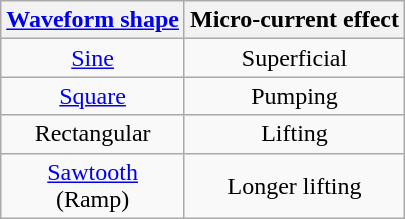<table class="wikitable" style="text-align:center">
<tr>
<th><a href='#'>Waveform shape</a></th>
<th>Micro-current effect</th>
</tr>
<tr>
<td><a href='#'>Sine</a></td>
<td>Superficial</td>
</tr>
<tr>
<td><a href='#'>Square</a></td>
<td>Pumping</td>
</tr>
<tr>
<td>Rectangular</td>
<td>Lifting</td>
</tr>
<tr>
<td><a href='#'>Sawtooth</a><br>(Ramp)</td>
<td>Longer lifting</td>
</tr>
</table>
